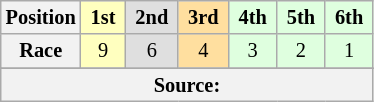<table class="wikitable" style="font-size: 85%; text-align:center">
<tr>
<th>Position</th>
<th style="background-color:#ffffbf"> 1st </th>
<th style="background-color:#dfdfdf"> 2nd </th>
<th style="background-color:#ffdf9f"> 3rd </th>
<th style="background-color:#dfffdf"> 4th </th>
<th style="background-color:#dfffdf"> 5th </th>
<th style="background-color:#dfffdf"> 6th </th>
</tr>
<tr>
<th>Race</th>
<td style="background-color:#ffffbf">9</td>
<td style="background-color:#dfdfdf">6</td>
<td style="background-color:#ffdf9f">4</td>
<td style="background-color:#dfffdf">3</td>
<td style="background-color:#dfffdf">2</td>
<td style="background-color:#dfffdf">1</td>
</tr>
<tr>
</tr>
<tr class="sortbottom">
<th colspan="7">Source:</th>
</tr>
</table>
